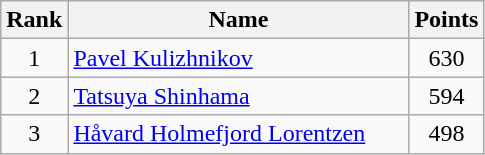<table class="wikitable" border="1" style="text-align:center">
<tr>
<th width=30>Rank</th>
<th width=220>Name</th>
<th width=25>Points</th>
</tr>
<tr>
<td>1</td>
<td align="left"> <a href='#'>Pavel Kulizhnikov</a></td>
<td>630</td>
</tr>
<tr>
<td>2</td>
<td align="left"> <a href='#'>Tatsuya Shinhama</a></td>
<td>594</td>
</tr>
<tr>
<td>3</td>
<td align="left"> <a href='#'>Håvard Holmefjord Lorentzen</a></td>
<td>498</td>
</tr>
</table>
